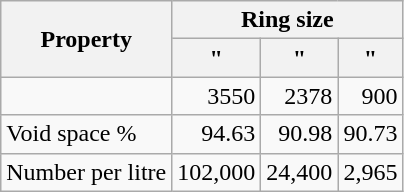<table class="wikitable">
<tr>
<th rowspan="2">Property</th>
<th colspan="3">Ring size</th>
</tr>
<tr>
<th>"</th>
<th>"</th>
<th>"</th>
</tr>
<tr>
<td></td>
<td align="right">3550</td>
<td align="right">2378</td>
<td align = "right">900</td>
</tr>
<tr>
<td>Void space %</td>
<td align = "right">94.63</td>
<td align = "right">90.98</td>
<td align = "right">90.73</td>
</tr>
<tr>
<td>Number per litre</td>
<td align = "right">102,000</td>
<td align = "right">24,400</td>
<td align = "right">2,965</td>
</tr>
</table>
